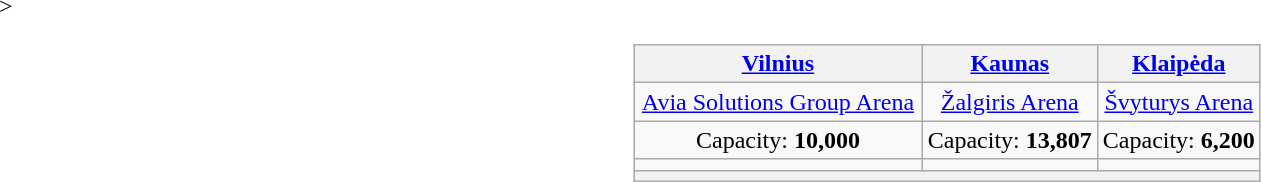<table class=wikitable style="text-align:center;margin:1em auto;">
<tr>
<th width=185><a href='#'>Vilnius</a></th>
<th><a href='#'>Kaunas</a></th>
<th><a href='#'>Klaipėda</a></th>
</tr>
<tr>
<td><a href='#'>Avia Solutions Group Arena</a></td>
<td><a href='#'>Žalgiris Arena</a></td>
<td><a href='#'>Švyturys Arena</a></td>
</tr>
<tr>
<td>Capacity: <strong>10,000</strong></td>
<td>Capacity: <strong>13,807</strong></td>
<td>Capacity: <strong>6,200</strong></td>
</tr>
<tr ef>>
<td></td>
<td></td>
<td></td>
</tr>
<tr>
<th colspan=4></th>
</tr>
</table>
